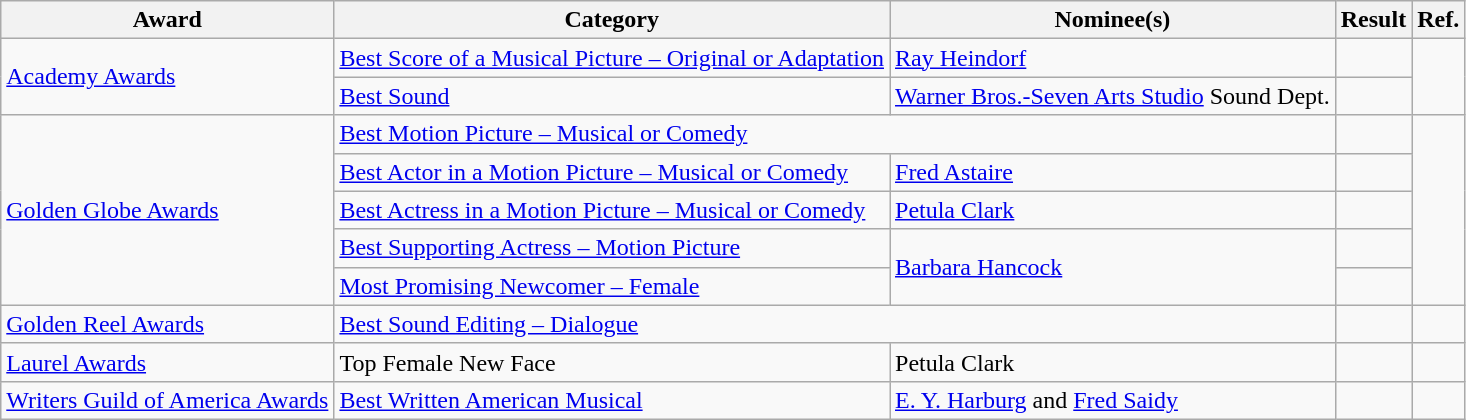<table class="wikitable plainrowheaders">
<tr>
<th>Award</th>
<th>Category</th>
<th>Nominee(s)</th>
<th>Result</th>
<th>Ref.</th>
</tr>
<tr>
<td rowspan="2"><a href='#'>Academy Awards</a></td>
<td><a href='#'>Best Score of a Musical Picture – Original or Adaptation</a></td>
<td><a href='#'>Ray Heindorf</a></td>
<td></td>
<td align="center" rowspan="2"></td>
</tr>
<tr>
<td><a href='#'>Best Sound</a></td>
<td><a href='#'>Warner Bros.-Seven Arts Studio</a> Sound Dept.</td>
<td></td>
</tr>
<tr>
<td rowspan="5"><a href='#'>Golden Globe Awards</a></td>
<td colspan="2"><a href='#'>Best Motion Picture – Musical or Comedy</a></td>
<td></td>
<td align="center" rowspan="5"></td>
</tr>
<tr>
<td><a href='#'>Best Actor in a Motion Picture – Musical or Comedy</a></td>
<td><a href='#'>Fred Astaire</a></td>
<td></td>
</tr>
<tr>
<td><a href='#'>Best Actress in a Motion Picture – Musical or Comedy</a></td>
<td><a href='#'>Petula Clark</a></td>
<td></td>
</tr>
<tr>
<td><a href='#'>Best Supporting Actress – Motion Picture</a></td>
<td rowspan="2"><a href='#'>Barbara Hancock</a></td>
<td></td>
</tr>
<tr>
<td><a href='#'>Most Promising Newcomer – Female</a></td>
<td></td>
</tr>
<tr>
<td><a href='#'>Golden Reel Awards</a></td>
<td colspan="2"><a href='#'>Best Sound Editing – Dialogue</a></td>
<td></td>
<td align="center"></td>
</tr>
<tr>
<td><a href='#'>Laurel Awards</a></td>
<td>Top Female New Face</td>
<td>Petula Clark</td>
<td></td>
<td align="center"></td>
</tr>
<tr>
<td><a href='#'>Writers Guild of America Awards</a></td>
<td><a href='#'>Best Written American Musical</a></td>
<td><a href='#'>E. Y. Harburg</a> and <a href='#'>Fred Saidy</a></td>
<td></td>
<td align="center"></td>
</tr>
</table>
